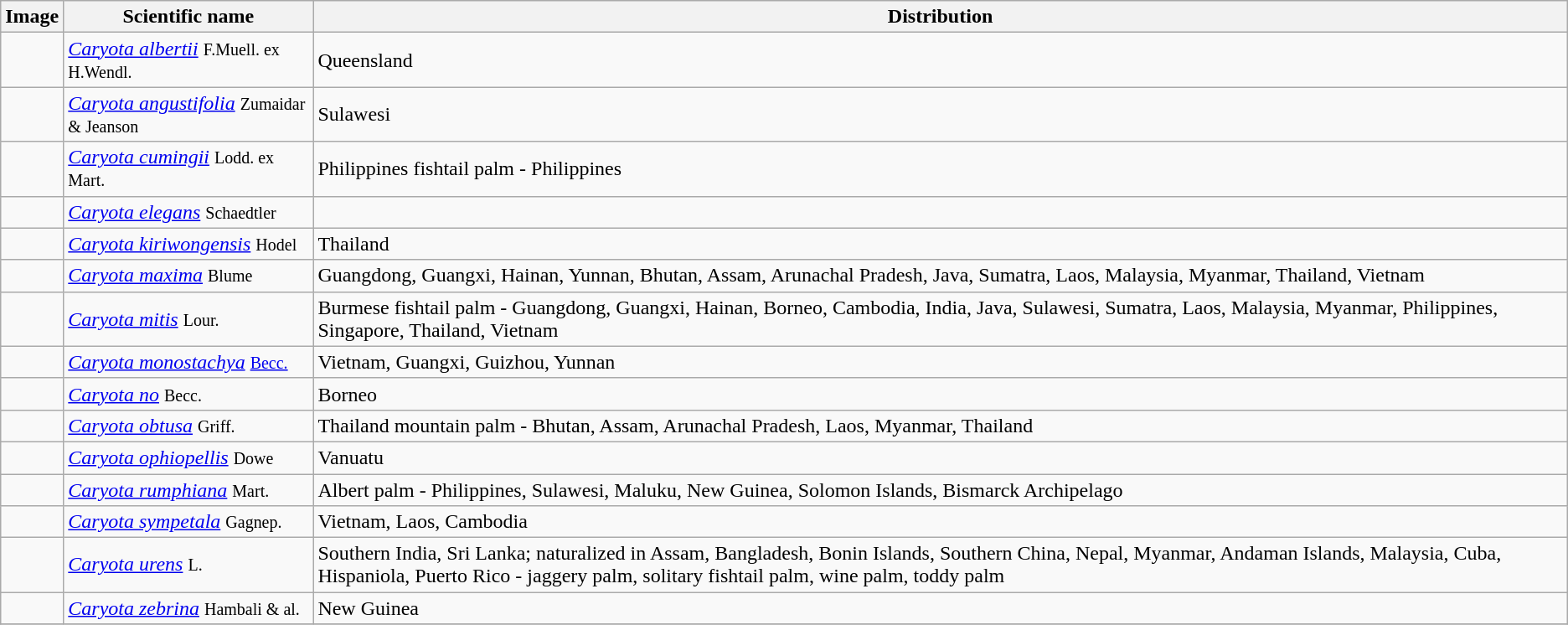<table class="wikitable">
<tr>
<th>Image</th>
<th>Scientific name</th>
<th>Distribution</th>
</tr>
<tr>
<td></td>
<td><em><a href='#'>Caryota albertii</a></em> <small>F.Muell. ex H.Wendl.</small></td>
<td>Queensland</td>
</tr>
<tr>
<td></td>
<td><em><a href='#'>Caryota angustifolia</a></em> <small>Zumaidar & Jeanson</small></td>
<td>Sulawesi</td>
</tr>
<tr>
<td></td>
<td><em><a href='#'>Caryota cumingii</a></em>  <small>Lodd. ex Mart.</small></td>
<td>Philippines fishtail palm - Philippines</td>
</tr>
<tr>
<td></td>
<td><em><a href='#'>Caryota elegans</a></em> <small>Schaedtler</small></td>
<td></td>
</tr>
<tr>
<td></td>
<td><em><a href='#'>Caryota kiriwongensis</a></em> <small>Hodel</small></td>
<td>Thailand</td>
</tr>
<tr>
<td></td>
<td><em><a href='#'>Caryota maxima</a></em> <small>Blume</small></td>
<td>Guangdong, Guangxi, Hainan, Yunnan, Bhutan, Assam, Arunachal Pradesh, Java, Sumatra, Laos, Malaysia,  Myanmar, Thailand, Vietnam</td>
</tr>
<tr>
<td></td>
<td><em><a href='#'>Caryota mitis</a></em> <small>Lour.</small></td>
<td>Burmese fishtail palm - Guangdong, Guangxi, Hainan, Borneo, Cambodia, India, Java, Sulawesi, Sumatra, Laos, Malaysia, Myanmar, Philippines, Singapore, Thailand, Vietnam</td>
</tr>
<tr>
<td></td>
<td><em><a href='#'>Caryota monostachya</a></em> <small><a href='#'>Becc.</a></small></td>
<td>Vietnam, Guangxi, Guizhou, Yunnan</td>
</tr>
<tr>
<td></td>
<td><em><a href='#'>Caryota no</a></em> <small>Becc.</small></td>
<td>Borneo</td>
</tr>
<tr>
<td></td>
<td><em><a href='#'>Caryota obtusa</a></em> <small>Griff.</small></td>
<td>Thailand mountain palm - Bhutan, Assam, Arunachal Pradesh, Laos, Myanmar, Thailand</td>
</tr>
<tr>
<td></td>
<td><em><a href='#'>Caryota ophiopellis</a></em> <small>Dowe</small></td>
<td>Vanuatu</td>
</tr>
<tr>
<td></td>
<td><em><a href='#'>Caryota rumphiana</a></em> <small>Mart.</small></td>
<td>Albert palm - Philippines, Sulawesi, Maluku, New Guinea, Solomon Islands, Bismarck Archipelago</td>
</tr>
<tr>
<td></td>
<td><em><a href='#'>Caryota sympetala</a></em> <small>Gagnep.</small></td>
<td>Vietnam, Laos, Cambodia</td>
</tr>
<tr>
<td></td>
<td><em><a href='#'>Caryota urens</a></em> <small>L.</small></td>
<td>Southern India, Sri Lanka; naturalized in Assam, Bangladesh, Bonin Islands, Southern China, Nepal, Myanmar, Andaman Islands, Malaysia, Cuba, Hispaniola, Puerto Rico - jaggery palm, solitary fishtail palm, wine palm, toddy palm</td>
</tr>
<tr>
<td></td>
<td><em><a href='#'>Caryota zebrina</a></em> <small>Hambali & al.</small></td>
<td>New Guinea</td>
</tr>
<tr>
</tr>
</table>
